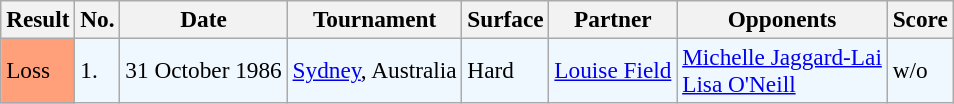<table class="sortable wikitable" style=font-size:97%>
<tr>
<th>Result</th>
<th>No.</th>
<th>Date</th>
<th>Tournament</th>
<th>Surface</th>
<th>Partner</th>
<th>Opponents</th>
<th>Score</th>
</tr>
<tr style="background:#f0f8ff;">
<td style="background:#ffa07a;">Loss</td>
<td>1.</td>
<td>31 October 1986</td>
<td><a href='#'>Sydney</a>, Australia</td>
<td>Hard</td>
<td> <a href='#'>Louise Field</a></td>
<td> <a href='#'>Michelle Jaggard-Lai</a>  <br>  <a href='#'>Lisa O'Neill</a></td>
<td>w/o</td>
</tr>
</table>
